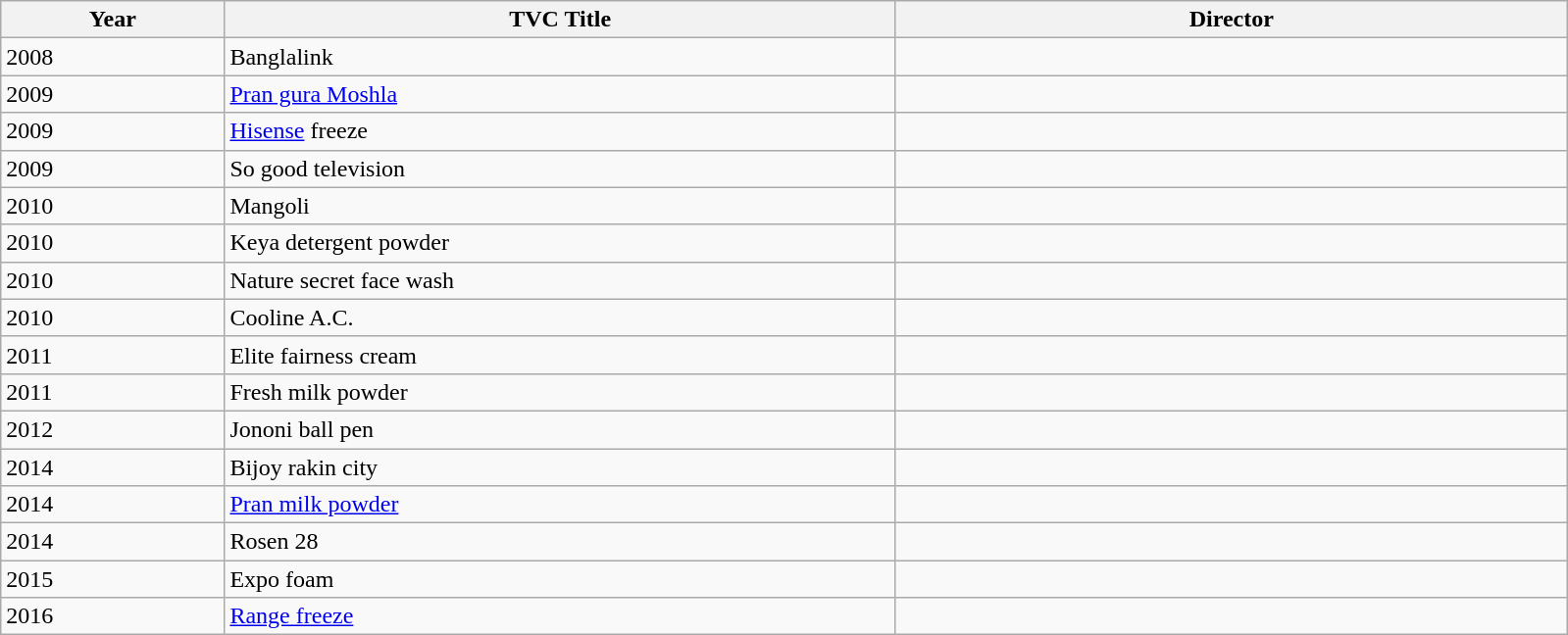<table class="wikitable sortable">
<tr>
<th width= "5%">Year</th>
<th width= "15%">TVC Title</th>
<th width= "15%">Director</th>
</tr>
<tr>
<td>2008</td>
<td>Banglalink </td>
<td></td>
</tr>
<tr>
<td>2009</td>
<td><a href='#'>Pran gura Moshla</a></td>
<td></td>
</tr>
<tr>
<td>2009</td>
<td><a href='#'>Hisense</a> freeze</td>
<td></td>
</tr>
<tr>
<td>2009</td>
<td>So good television</td>
<td></td>
</tr>
<tr>
<td>2010</td>
<td>Mangoli</td>
<td></td>
</tr>
<tr>
<td>2010</td>
<td>Keya detergent powder</td>
<td></td>
</tr>
<tr>
<td>2010</td>
<td>Nature secret face wash</td>
<td></td>
</tr>
<tr>
<td>2010</td>
<td>Cooline A.C.</td>
<td></td>
</tr>
<tr>
<td>2011</td>
<td>Elite fairness cream</td>
<td></td>
</tr>
<tr>
<td>2011</td>
<td>Fresh milk powder</td>
<td></td>
</tr>
<tr>
<td>2012</td>
<td>Jononi ball pen</td>
<td></td>
</tr>
<tr>
<td>2014</td>
<td>Bijoy rakin city </td>
<td></td>
</tr>
<tr>
<td>2014</td>
<td><a href='#'>Pran milk powder</a></td>
<td></td>
</tr>
<tr>
<td>2014</td>
<td>Rosen 28</td>
<td></td>
</tr>
<tr>
<td>2015</td>
<td>Expo foam</td>
<td></td>
</tr>
<tr>
<td>2016</td>
<td><a href='#'>Range freeze</a></td>
<td></td>
</tr>
</table>
